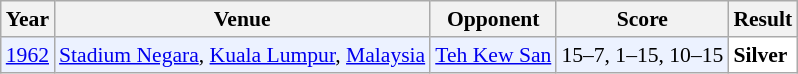<table class="sortable wikitable" style="font-size: 90%;">
<tr>
<th>Year</th>
<th>Venue</th>
<th>Opponent</th>
<th>Score</th>
<th>Result</th>
</tr>
<tr style="background:#ECF2FF">
<td align="center"><a href='#'>1962</a></td>
<td><a href='#'>Stadium Negara</a>, <a href='#'>Kuala Lumpur</a>, <a href='#'>Malaysia</a></td>
<td> <a href='#'>Teh Kew San</a></td>
<td>15–7, 1–15, 10–15</td>
<td style="text-align:left; background:white"> <strong>Silver</strong></td>
</tr>
</table>
